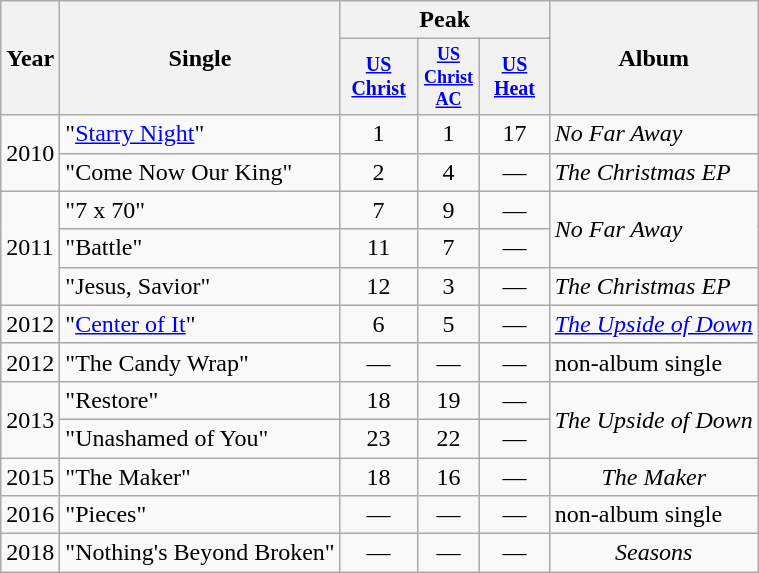<table class="wikitable" style="text-align:center;">
<tr>
<th rowspan="2">Year</th>
<th rowspan="2">Single</th>
<th colspan="3">Peak</th>
<th rowspan="2">Album</th>
</tr>
<tr style="font-size:smaller;">
<th width="45"><a href='#'>US<br>Christ</a><br></th>
<th scope="col" style="width:3em;font-size:90%;"><a href='#'>US<br>Christ AC</a><br></th>
<th width="40"><a href='#'>US<br>Heat</a><br></th>
</tr>
<tr>
<td align="left" rowspan="2">2010</td>
<td align="left">"<a href='#'>Starry Night</a>"</td>
<td>1</td>
<td>1</td>
<td>17</td>
<td align="left"><em>No Far Away</em></td>
</tr>
<tr>
<td align="left">"Come Now Our King"</td>
<td>2</td>
<td>4</td>
<td>—</td>
<td align="left"><em>The Christmas EP</em></td>
</tr>
<tr>
<td align="left" rowspan="3">2011</td>
<td align="left">"7 x 70"</td>
<td>7</td>
<td>9</td>
<td>—</td>
<td align="left" rowspan="2"><em>No Far Away</em></td>
</tr>
<tr>
<td align="left">"Battle"</td>
<td>11</td>
<td>7</td>
<td>—</td>
</tr>
<tr>
<td align="left">"Jesus, Savior"</td>
<td>12</td>
<td>3</td>
<td>—</td>
<td align="left"><em>The Christmas EP</em></td>
</tr>
<tr>
<td align="left">2012</td>
<td align="left">"<a href='#'>Center of It</a>"</td>
<td>6</td>
<td>5</td>
<td>—</td>
<td align="left"><em><a href='#'>The Upside of Down</a></em></td>
</tr>
<tr>
<td align="left">2012</td>
<td align="left">"The Candy Wrap"</td>
<td>—</td>
<td>—</td>
<td>—</td>
<td align="left">non-album single</td>
</tr>
<tr>
<td align="left" rowspan="2">2013</td>
<td align="left">"Restore"</td>
<td>18</td>
<td>19</td>
<td>—</td>
<td align="left" rowspan="2"><em>The Upside of Down</em></td>
</tr>
<tr>
<td align="left">"Unashamed of You"</td>
<td>23</td>
<td>22</td>
<td>—</td>
</tr>
<tr>
<td align="left">2015</td>
<td align="left">"The Maker"</td>
<td>18</td>
<td>16</td>
<td>—</td>
<td><em>The Maker</em></td>
</tr>
<tr>
<td align="left">2016</td>
<td align="left">"Pieces"</td>
<td>—</td>
<td>—</td>
<td>—</td>
<td align="left">non-album single</td>
</tr>
<tr>
<td align="left">2018</td>
<td align="left">"Nothing's Beyond Broken"</td>
<td>—</td>
<td>—</td>
<td>—</td>
<td><em>Seasons</em></td>
</tr>
</table>
